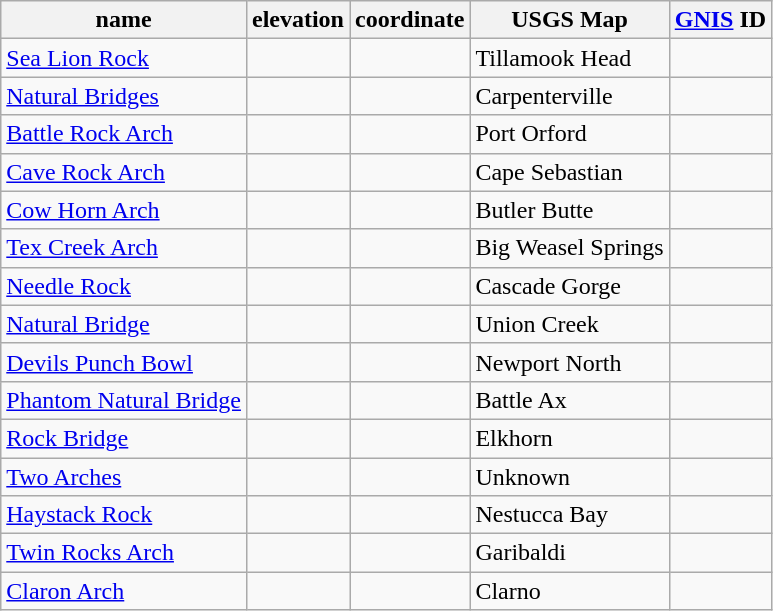<table class="wikitable sortable">
<tr>
<th>name</th>
<th>elevation</th>
<th>coordinate</th>
<th>USGS Map</th>
<th><a href='#'>GNIS</a> ID</th>
</tr>
<tr>
<td><a href='#'>Sea Lion Rock</a></td>
<td></td>
<td></td>
<td>Tillamook Head</td>
<td></td>
</tr>
<tr>
<td><a href='#'>Natural Bridges</a></td>
<td></td>
<td></td>
<td>Carpenterville</td>
<td></td>
</tr>
<tr>
<td><a href='#'>Battle Rock Arch</a></td>
<td></td>
<td></td>
<td>Port Orford</td>
<td></td>
</tr>
<tr>
<td><a href='#'>Cave Rock Arch</a></td>
<td></td>
<td></td>
<td>Cape Sebastian</td>
<td></td>
</tr>
<tr>
<td><a href='#'>Cow Horn Arch</a></td>
<td></td>
<td></td>
<td>Butler Butte</td>
<td></td>
</tr>
<tr>
<td><a href='#'>Tex Creek Arch</a></td>
<td></td>
<td></td>
<td>Big Weasel Springs</td>
<td></td>
</tr>
<tr>
<td><a href='#'>Needle Rock</a></td>
<td></td>
<td></td>
<td>Cascade Gorge</td>
<td></td>
</tr>
<tr>
<td><a href='#'>Natural Bridge</a></td>
<td></td>
<td></td>
<td>Union Creek</td>
<td></td>
</tr>
<tr>
<td><a href='#'>Devils Punch Bowl</a></td>
<td></td>
<td></td>
<td>Newport North</td>
<td></td>
</tr>
<tr>
<td><a href='#'>Phantom Natural Bridge</a></td>
<td></td>
<td></td>
<td>Battle Ax</td>
<td></td>
</tr>
<tr>
<td><a href='#'>Rock Bridge</a></td>
<td></td>
<td></td>
<td>Elkhorn</td>
<td></td>
</tr>
<tr>
<td><a href='#'>Two Arches</a></td>
<td></td>
<td></td>
<td>Unknown</td>
<td></td>
</tr>
<tr>
<td><a href='#'>Haystack Rock</a></td>
<td></td>
<td></td>
<td>Nestucca Bay</td>
<td></td>
</tr>
<tr>
<td><a href='#'>Twin Rocks Arch</a></td>
<td></td>
<td></td>
<td>Garibaldi</td>
<td></td>
</tr>
<tr>
<td><a href='#'>Claron Arch</a></td>
<td></td>
<td></td>
<td>Clarno</td>
<td></td>
</tr>
</table>
